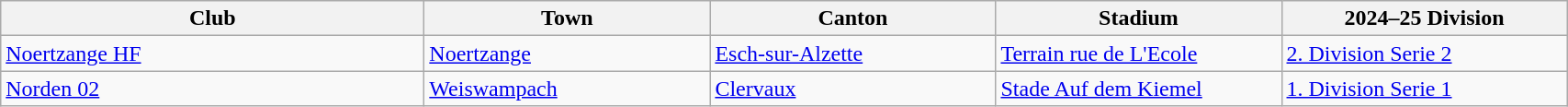<table class="wikitable">
<tr>
<th style="width:300px;">Club</th>
<th style="width:200px;">Town</th>
<th style="width:200px;">Canton</th>
<th style="width:200px;">Stadium</th>
<th style="width:200px;">2024–25 Division</th>
</tr>
<tr>
<td><a href='#'>Noertzange HF</a></td>
<td><a href='#'>Noertzange</a></td>
<td><a href='#'>Esch-sur-Alzette</a></td>
<td><a href='#'>Terrain rue de L'Ecole</a></td>
<td><a href='#'>2. Division Serie 2</a></td>
</tr>
<tr>
<td><a href='#'>Norden 02</a></td>
<td><a href='#'>Weiswampach</a></td>
<td><a href='#'>Clervaux</a></td>
<td><a href='#'>Stade Auf dem Kiemel</a></td>
<td><a href='#'>1. Division Serie 1</a></td>
</tr>
</table>
